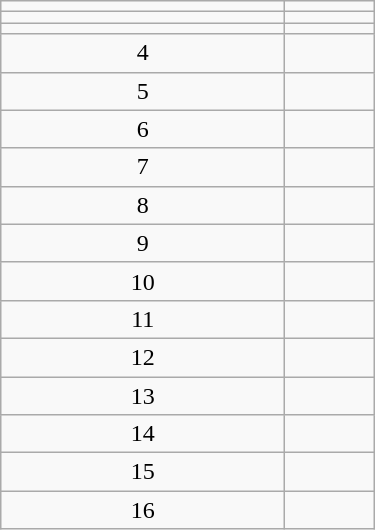<table class="wikitable" width="250px">
<tr>
<td align=center></td>
<td></td>
</tr>
<tr>
<td align=center></td>
<td></td>
</tr>
<tr>
<td align=center></td>
<td></td>
</tr>
<tr>
<td align=center>4</td>
<td></td>
</tr>
<tr>
<td align=center>5</td>
<td></td>
</tr>
<tr>
<td align=center>6</td>
<td></td>
</tr>
<tr>
<td align=center>7</td>
<td></td>
</tr>
<tr>
<td align=center>8</td>
<td></td>
</tr>
<tr>
<td align=center>9</td>
<td></td>
</tr>
<tr>
<td align=center>10</td>
<td></td>
</tr>
<tr>
<td align=center>11</td>
<td></td>
</tr>
<tr>
<td align=center>12</td>
<td></td>
</tr>
<tr>
<td align=center>13</td>
<td></td>
</tr>
<tr>
<td align=center>14</td>
<td></td>
</tr>
<tr>
<td align=center>15</td>
<td></td>
</tr>
<tr>
<td align=center>16</td>
<td></td>
</tr>
</table>
